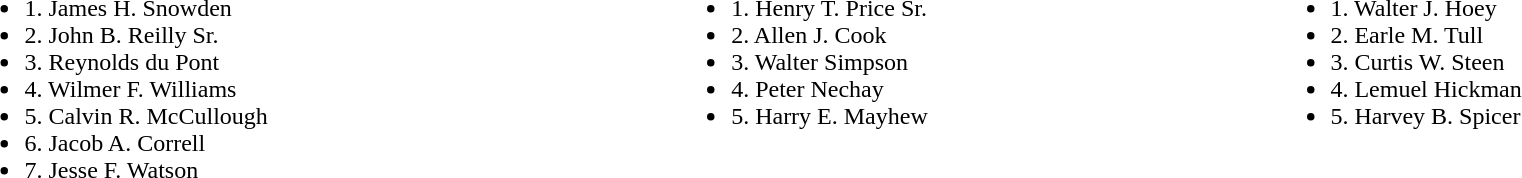<table width=100%>
<tr valign=top>
<td><br><ul><li>1. James H. Snowden</li><li>2. John B. Reilly Sr.</li><li>3. Reynolds du Pont</li><li>4. Wilmer F. Williams</li><li>5. Calvin R. McCullough</li><li>6. Jacob A. Correll</li><li>7. Jesse F. Watson</li></ul></td>
<td><br><ul><li>1. Henry T. Price Sr.</li><li>2. Allen J. Cook</li><li>3. Walter Simpson</li><li>4. Peter Nechay</li><li>5. Harry E. Mayhew</li></ul></td>
<td><br><ul><li>1. Walter J. Hoey</li><li>2. Earle M. Tull</li><li>3. Curtis W. Steen</li><li>4. Lemuel Hickman</li><li>5. Harvey B. Spicer</li></ul></td>
</tr>
</table>
